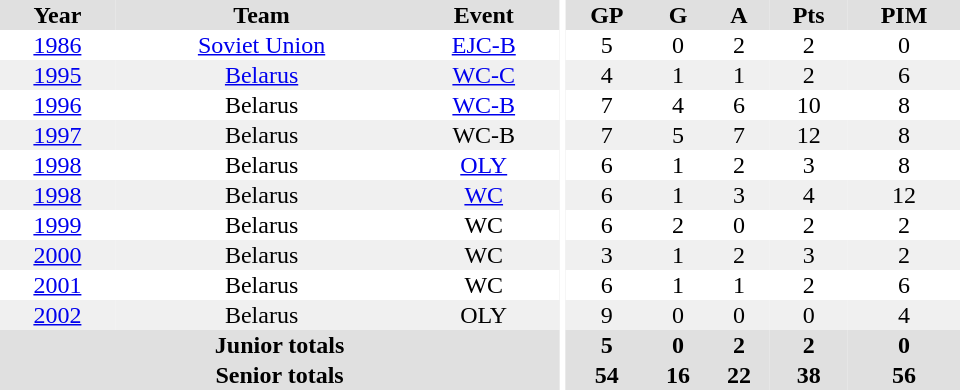<table border="0" cellpadding="1" cellspacing="0" ID="Table3" style="text-align:center; width:40em">
<tr bgcolor="#e0e0e0">
<th>Year</th>
<th>Team</th>
<th>Event</th>
<th rowspan="102" bgcolor="#ffffff"></th>
<th>GP</th>
<th>G</th>
<th>A</th>
<th>Pts</th>
<th>PIM</th>
</tr>
<tr>
<td><a href='#'>1986</a></td>
<td><a href='#'>Soviet Union</a></td>
<td><a href='#'>EJC-B</a></td>
<td>5</td>
<td>0</td>
<td>2</td>
<td>2</td>
<td>0</td>
</tr>
<tr bgcolor="#f0f0f0">
<td><a href='#'>1995</a></td>
<td><a href='#'>Belarus</a></td>
<td><a href='#'>WC-C</a></td>
<td>4</td>
<td>1</td>
<td>1</td>
<td>2</td>
<td>6</td>
</tr>
<tr>
<td><a href='#'>1996</a></td>
<td>Belarus</td>
<td><a href='#'>WC-B</a></td>
<td>7</td>
<td>4</td>
<td>6</td>
<td>10</td>
<td>8</td>
</tr>
<tr bgcolor="#f0f0f0">
<td><a href='#'>1997</a></td>
<td>Belarus</td>
<td>WC-B</td>
<td>7</td>
<td>5</td>
<td>7</td>
<td>12</td>
<td>8</td>
</tr>
<tr>
<td><a href='#'>1998</a></td>
<td>Belarus</td>
<td><a href='#'>OLY</a></td>
<td>6</td>
<td>1</td>
<td>2</td>
<td>3</td>
<td>8</td>
</tr>
<tr bgcolor="#f0f0f0">
<td><a href='#'>1998</a></td>
<td>Belarus</td>
<td><a href='#'>WC</a></td>
<td>6</td>
<td>1</td>
<td>3</td>
<td>4</td>
<td>12</td>
</tr>
<tr>
<td><a href='#'>1999</a></td>
<td>Belarus</td>
<td>WC</td>
<td>6</td>
<td>2</td>
<td>0</td>
<td>2</td>
<td>2</td>
</tr>
<tr bgcolor="#f0f0f0">
<td><a href='#'>2000</a></td>
<td>Belarus</td>
<td>WC</td>
<td>3</td>
<td>1</td>
<td>2</td>
<td>3</td>
<td>2</td>
</tr>
<tr>
<td><a href='#'>2001</a></td>
<td>Belarus</td>
<td>WC</td>
<td>6</td>
<td>1</td>
<td>1</td>
<td>2</td>
<td>6</td>
</tr>
<tr bgcolor="#f0f0f0">
<td><a href='#'>2002</a></td>
<td>Belarus</td>
<td>OLY</td>
<td>9</td>
<td>0</td>
<td>0</td>
<td>0</td>
<td>4</td>
</tr>
<tr bgcolor="#e0e0e0">
<th colspan="3">Junior totals</th>
<th>5</th>
<th>0</th>
<th>2</th>
<th>2</th>
<th>0</th>
</tr>
<tr bgcolor="#e0e0e0">
<th colspan="3">Senior totals</th>
<th>54</th>
<th>16</th>
<th>22</th>
<th>38</th>
<th>56</th>
</tr>
</table>
